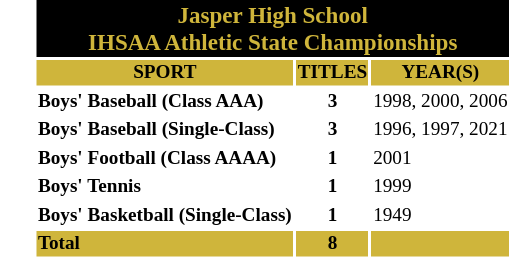<table style="float: right; font-size:80%;"  class="table">
<tr valign=center>
<th style="background:#FFFFFF;"></th>
<th colspan="3" style="background:black;color:#CFB53B"><big><strong> Jasper High School <br> IHSAA Athletic State Championships </strong></big></th>
</tr>
<tr style="background-color:white;color:#CC0000">
<th width="20"></th>
<th style="background-color:#CFB53B;color:black"><strong>SPORT</strong></th>
<th style="background-color:#CFB53B;color:black"><strong>TITLES</strong></th>
<th style="background-color:#CFB53B;color:black"><strong>YEAR(S)</strong></th>
</tr>
<tr valign=top>
<td></td>
<td style="background-color:white;color:black"><strong>Boys' Baseball (Class AAA)</strong></td>
<td align="center"><strong>3</strong></td>
<td>1998, 2000, 2006</td>
</tr>
<tr valign=top>
<td></td>
<td style="background-color:white;color:black"><strong>Boys' Baseball (Single-Class)</strong></td>
<td align="center"><strong>3</strong></td>
<td>1996, 1997, 2021</td>
</tr>
<tr valign=top>
<td></td>
<td style="background-color:white;color:black"><strong>Boys' Football (Class AAAA)</strong></td>
<td align="center"><strong>1</strong></td>
<td>2001</td>
</tr>
<tr valign=top>
<td></td>
<td style="background-color:white;color:black"><strong>Boys' Tennis</strong></td>
<td align="center"><strong>1</strong></td>
<td>1999</td>
</tr>
<tr valign=top>
<td></td>
<td style="background-color:white;color:black"><strong>Boys' Basketball (Single-Class)</strong></td>
<td align="center"><strong>1</strong></td>
<td>1949</td>
</tr>
<tr valign=top>
<td></td>
<td style="background-color:#CFB53B;color:black"><strong>Total</strong></td>
<td align="center" style="background-color:#CFB53B;color:black"><strong>8</strong></td>
<td style="background-color:#CFB53B;color:black"></td>
</tr>
</table>
